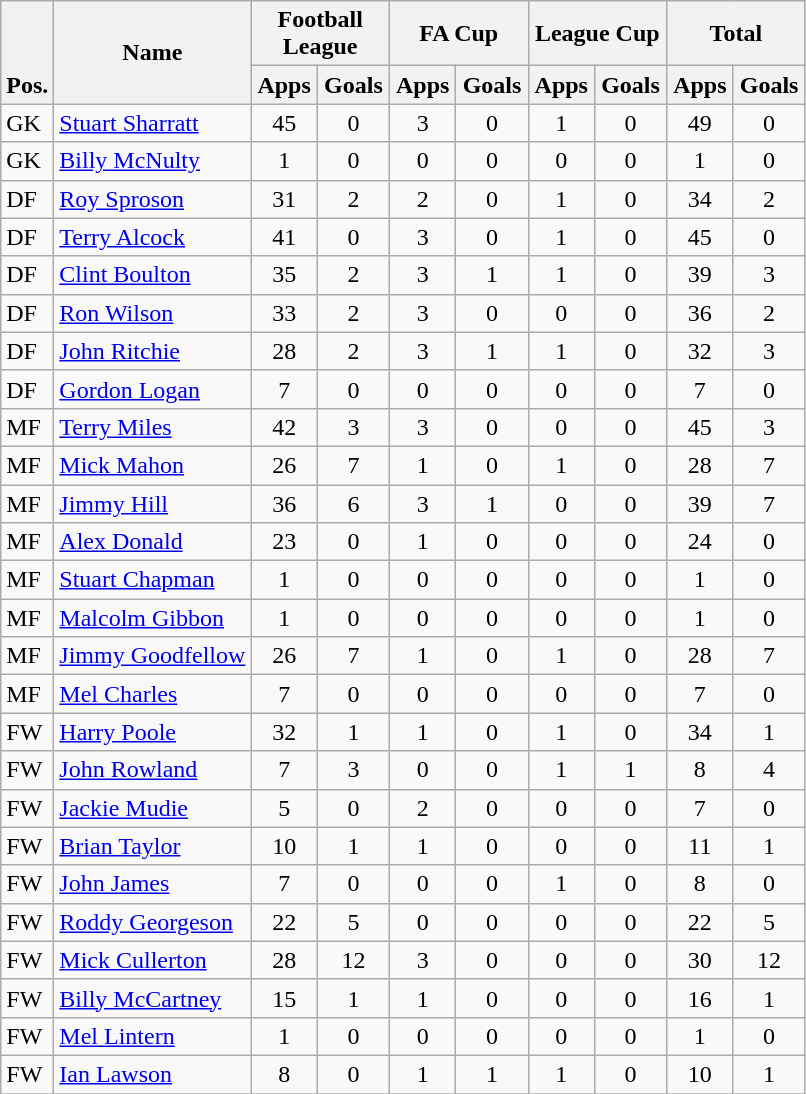<table class="wikitable" style="text-align:center">
<tr>
<th rowspan="2" valign="bottom">Pos.</th>
<th rowspan="2">Name</th>
<th colspan="2" width="85">Football League</th>
<th colspan="2" width="85">FA Cup</th>
<th colspan="2" width="85">League Cup</th>
<th colspan="2" width="85">Total</th>
</tr>
<tr>
<th>Apps</th>
<th>Goals</th>
<th>Apps</th>
<th>Goals</th>
<th>Apps</th>
<th>Goals</th>
<th>Apps</th>
<th>Goals</th>
</tr>
<tr>
<td align="left">GK</td>
<td align="left"> <a href='#'>Stuart Sharratt</a></td>
<td>45</td>
<td>0</td>
<td>3</td>
<td>0</td>
<td>1</td>
<td>0</td>
<td>49</td>
<td>0</td>
</tr>
<tr>
<td align="left">GK</td>
<td align="left"> <a href='#'>Billy McNulty</a></td>
<td>1</td>
<td>0</td>
<td>0</td>
<td>0</td>
<td>0</td>
<td>0</td>
<td>1</td>
<td>0</td>
</tr>
<tr>
<td align="left">DF</td>
<td align="left"> <a href='#'>Roy Sproson</a></td>
<td>31</td>
<td>2</td>
<td>2</td>
<td>0</td>
<td>1</td>
<td>0</td>
<td>34</td>
<td>2</td>
</tr>
<tr>
<td align="left">DF</td>
<td align="left"> <a href='#'>Terry Alcock</a></td>
<td>41</td>
<td>0</td>
<td>3</td>
<td>0</td>
<td>1</td>
<td>0</td>
<td>45</td>
<td>0</td>
</tr>
<tr>
<td align="left">DF</td>
<td align="left"> <a href='#'>Clint Boulton</a></td>
<td>35</td>
<td>2</td>
<td>3</td>
<td>1</td>
<td>1</td>
<td>0</td>
<td>39</td>
<td>3</td>
</tr>
<tr>
<td align="left">DF</td>
<td align="left"> <a href='#'>Ron Wilson</a></td>
<td>33</td>
<td>2</td>
<td>3</td>
<td>0</td>
<td>0</td>
<td>0</td>
<td>36</td>
<td>2</td>
</tr>
<tr>
<td align="left">DF</td>
<td align="left"> <a href='#'>John Ritchie</a></td>
<td>28</td>
<td>2</td>
<td>3</td>
<td>1</td>
<td>1</td>
<td>0</td>
<td>32</td>
<td>3</td>
</tr>
<tr>
<td align="left">DF</td>
<td align="left"> <a href='#'>Gordon Logan</a></td>
<td>7</td>
<td>0</td>
<td>0</td>
<td>0</td>
<td>0</td>
<td>0</td>
<td>7</td>
<td>0</td>
</tr>
<tr>
<td align="left">MF</td>
<td align="left"> <a href='#'>Terry Miles</a></td>
<td>42</td>
<td>3</td>
<td>3</td>
<td>0</td>
<td>0</td>
<td>0</td>
<td>45</td>
<td>3</td>
</tr>
<tr>
<td align="left">MF</td>
<td align="left"> <a href='#'>Mick Mahon</a></td>
<td>26</td>
<td>7</td>
<td>1</td>
<td>0</td>
<td>1</td>
<td>0</td>
<td>28</td>
<td>7</td>
</tr>
<tr>
<td align="left">MF</td>
<td align="left"> <a href='#'>Jimmy Hill</a></td>
<td>36</td>
<td>6</td>
<td>3</td>
<td>1</td>
<td>0</td>
<td>0</td>
<td>39</td>
<td>7</td>
</tr>
<tr>
<td align="left">MF</td>
<td align="left"> <a href='#'>Alex Donald</a></td>
<td>23</td>
<td>0</td>
<td>1</td>
<td>0</td>
<td>0</td>
<td>0</td>
<td>24</td>
<td>0</td>
</tr>
<tr>
<td align="left">MF</td>
<td align="left"> <a href='#'>Stuart Chapman</a></td>
<td>1</td>
<td>0</td>
<td>0</td>
<td>0</td>
<td>0</td>
<td>0</td>
<td>1</td>
<td>0</td>
</tr>
<tr>
<td align="left">MF</td>
<td align="left"> <a href='#'>Malcolm Gibbon</a></td>
<td>1</td>
<td>0</td>
<td>0</td>
<td>0</td>
<td>0</td>
<td>0</td>
<td>1</td>
<td>0</td>
</tr>
<tr>
<td align="left">MF</td>
<td align="left"> <a href='#'>Jimmy Goodfellow</a></td>
<td>26</td>
<td>7</td>
<td>1</td>
<td>0</td>
<td>1</td>
<td>0</td>
<td>28</td>
<td>7</td>
</tr>
<tr>
<td align="left">MF</td>
<td align="left"> <a href='#'>Mel Charles</a></td>
<td>7</td>
<td>0</td>
<td>0</td>
<td>0</td>
<td>0</td>
<td>0</td>
<td>7</td>
<td>0</td>
</tr>
<tr>
<td align="left">FW</td>
<td align="left"> <a href='#'>Harry Poole</a></td>
<td>32</td>
<td>1</td>
<td>1</td>
<td>0</td>
<td>1</td>
<td>0</td>
<td>34</td>
<td>1</td>
</tr>
<tr>
<td align="left">FW</td>
<td align="left"> <a href='#'>John Rowland</a></td>
<td>7</td>
<td>3</td>
<td>0</td>
<td>0</td>
<td>1</td>
<td>1</td>
<td>8</td>
<td>4</td>
</tr>
<tr>
<td align="left">FW</td>
<td align="left"> <a href='#'>Jackie Mudie</a></td>
<td>5</td>
<td>0</td>
<td>2</td>
<td>0</td>
<td>0</td>
<td>0</td>
<td>7</td>
<td>0</td>
</tr>
<tr>
<td align="left">FW</td>
<td align="left"> <a href='#'>Brian Taylor</a></td>
<td>10</td>
<td>1</td>
<td>1</td>
<td>0</td>
<td>0</td>
<td>0</td>
<td>11</td>
<td>1</td>
</tr>
<tr>
<td align="left">FW</td>
<td align="left"> <a href='#'>John James</a></td>
<td>7</td>
<td>0</td>
<td>0</td>
<td>0</td>
<td>1</td>
<td>0</td>
<td>8</td>
<td>0</td>
</tr>
<tr>
<td align="left">FW</td>
<td align="left"> <a href='#'>Roddy Georgeson</a></td>
<td>22</td>
<td>5</td>
<td>0</td>
<td>0</td>
<td>0</td>
<td>0</td>
<td>22</td>
<td>5</td>
</tr>
<tr>
<td align="left">FW</td>
<td align="left"> <a href='#'>Mick Cullerton</a></td>
<td>28</td>
<td>12</td>
<td>3</td>
<td>0</td>
<td>0</td>
<td>0</td>
<td>30</td>
<td>12</td>
</tr>
<tr>
<td align="left">FW</td>
<td align="left"> <a href='#'>Billy McCartney</a></td>
<td>15</td>
<td>1</td>
<td>1</td>
<td>0</td>
<td>0</td>
<td>0</td>
<td>16</td>
<td>1</td>
</tr>
<tr>
<td align="left">FW</td>
<td align="left"> <a href='#'>Mel Lintern</a></td>
<td>1</td>
<td>0</td>
<td>0</td>
<td>0</td>
<td>0</td>
<td>0</td>
<td>1</td>
<td>0</td>
</tr>
<tr>
<td align="left">FW</td>
<td align="left"> <a href='#'>Ian Lawson</a></td>
<td>8</td>
<td>0</td>
<td>1</td>
<td>1</td>
<td>1</td>
<td>0</td>
<td>10</td>
<td>1</td>
</tr>
<tr>
</tr>
</table>
